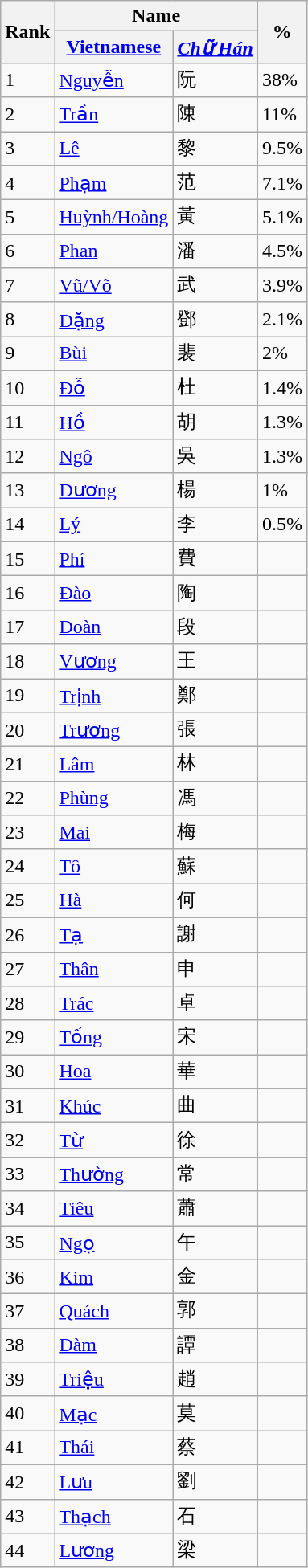<table class="wikitable">
<tr>
<th rowspan="2">Rank</th>
<th colspan="2">Name</th>
<th rowspan="2">%<br></th>
</tr>
<tr>
<th><a href='#'>Vietnamese</a></th>
<th><em><a href='#'>Chữ Hán</a></em></th>
</tr>
<tr>
<td>1</td>
<td><a href='#'>Nguyễn</a></td>
<td>阮</td>
<td>38%</td>
</tr>
<tr>
<td>2</td>
<td><a href='#'>Trần</a></td>
<td>陳</td>
<td>11%</td>
</tr>
<tr>
<td>3</td>
<td><a href='#'>Lê</a></td>
<td>黎</td>
<td>9.5%</td>
</tr>
<tr>
<td>4</td>
<td><a href='#'>Phạm</a></td>
<td>范</td>
<td>7.1%</td>
</tr>
<tr>
<td>5</td>
<td><a href='#'>Huỳnh/Hoàng</a></td>
<td>黃</td>
<td>5.1%</td>
</tr>
<tr>
<td>6</td>
<td><a href='#'>Phan</a></td>
<td>潘</td>
<td>4.5%</td>
</tr>
<tr>
<td>7</td>
<td><a href='#'>Vũ/Võ</a></td>
<td>武</td>
<td>3.9%</td>
</tr>
<tr>
<td>8</td>
<td><a href='#'>Đặng</a></td>
<td>鄧</td>
<td>2.1%</td>
</tr>
<tr>
<td>9</td>
<td><a href='#'>Bùi</a></td>
<td>裴</td>
<td>2%</td>
</tr>
<tr>
<td>10</td>
<td><a href='#'>Đỗ</a></td>
<td>杜</td>
<td>1.4%</td>
</tr>
<tr>
<td>11</td>
<td><a href='#'>Hồ</a></td>
<td>胡</td>
<td>1.3%</td>
</tr>
<tr>
<td>12</td>
<td><a href='#'>Ngô</a></td>
<td>吳</td>
<td>1.3%</td>
</tr>
<tr>
<td>13</td>
<td><a href='#'>Dương</a></td>
<td>楊</td>
<td>1%</td>
</tr>
<tr>
<td>14</td>
<td><a href='#'>Lý</a></td>
<td>李</td>
<td>0.5%</td>
</tr>
<tr>
<td>15</td>
<td><a href='#'>Phí</a></td>
<td>費</td>
<td></td>
</tr>
<tr>
<td>16</td>
<td><a href='#'>Đào</a></td>
<td>陶</td>
<td></td>
</tr>
<tr>
<td>17</td>
<td><a href='#'>Đoàn</a></td>
<td>段</td>
<td></td>
</tr>
<tr>
<td>18</td>
<td><a href='#'>Vương</a></td>
<td>王</td>
<td></td>
</tr>
<tr>
<td>19</td>
<td><a href='#'>Trịnh</a></td>
<td>鄭</td>
<td></td>
</tr>
<tr>
<td>20</td>
<td><a href='#'>Trương</a></td>
<td>張</td>
<td></td>
</tr>
<tr>
<td>21</td>
<td><a href='#'>Lâm</a></td>
<td>林</td>
<td></td>
</tr>
<tr>
<td>22</td>
<td><a href='#'>Phùng</a></td>
<td>馮</td>
<td></td>
</tr>
<tr>
<td>23</td>
<td><a href='#'>Mai</a></td>
<td>梅</td>
<td></td>
</tr>
<tr>
<td>24</td>
<td><a href='#'>Tô</a></td>
<td>蘇</td>
<td></td>
</tr>
<tr>
<td>25</td>
<td><a href='#'>Hà</a></td>
<td>何</td>
<td></td>
</tr>
<tr>
<td>26</td>
<td><a href='#'>Tạ</a></td>
<td>謝</td>
<td></td>
</tr>
<tr>
<td>27</td>
<td><a href='#'>Thân</a></td>
<td>申</td>
<td></td>
</tr>
<tr>
<td>28</td>
<td><a href='#'>Trác</a></td>
<td>卓</td>
<td></td>
</tr>
<tr>
<td>29</td>
<td><a href='#'>Tống</a></td>
<td>宋</td>
<td></td>
</tr>
<tr>
<td>30</td>
<td><a href='#'>Hoa</a></td>
<td>華</td>
<td></td>
</tr>
<tr>
<td>31</td>
<td><a href='#'>Khúc</a></td>
<td>曲</td>
<td></td>
</tr>
<tr>
<td>32</td>
<td><a href='#'>Từ</a></td>
<td>徐</td>
<td></td>
</tr>
<tr>
<td>33</td>
<td><a href='#'>Thường</a></td>
<td>常</td>
<td></td>
</tr>
<tr>
<td>34</td>
<td><a href='#'>Tiêu</a></td>
<td>蕭</td>
<td></td>
</tr>
<tr>
<td>35</td>
<td><a href='#'>Ngọ</a></td>
<td>午</td>
<td></td>
</tr>
<tr>
<td>36</td>
<td><a href='#'>Kim</a></td>
<td>金</td>
<td></td>
</tr>
<tr>
<td>37</td>
<td><a href='#'>Quách</a></td>
<td>郭</td>
<td></td>
</tr>
<tr>
<td>38</td>
<td><a href='#'>Đàm</a></td>
<td>譚</td>
<td></td>
</tr>
<tr>
<td>39</td>
<td><a href='#'>Triệu</a></td>
<td>趙</td>
<td></td>
</tr>
<tr>
<td>40</td>
<td><a href='#'>Mạc</a></td>
<td>莫</td>
<td></td>
</tr>
<tr>
<td>41</td>
<td><a href='#'>Thái</a></td>
<td>蔡</td>
<td></td>
</tr>
<tr>
<td>42</td>
<td><a href='#'>Lưu</a></td>
<td>劉</td>
<td></td>
</tr>
<tr>
<td>43</td>
<td><a href='#'>Thạch</a></td>
<td>石</td>
<td></td>
</tr>
<tr>
<td>44</td>
<td><a href='#'>Lương</a></td>
<td>梁</td>
<td></td>
</tr>
</table>
